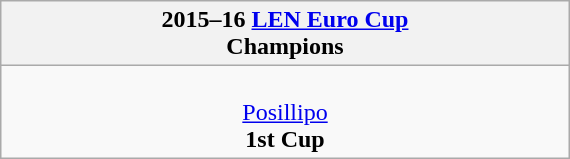<table class="wikitable" style="margin: 0 auto; width: 30%;">
<tr>
<th>2015–16 <a href='#'>LEN Euro Cup</a><br>Champions</th>
</tr>
<tr>
<td align=center><br><a href='#'>Posillipo</a><br><strong>1st Cup</strong></td>
</tr>
</table>
